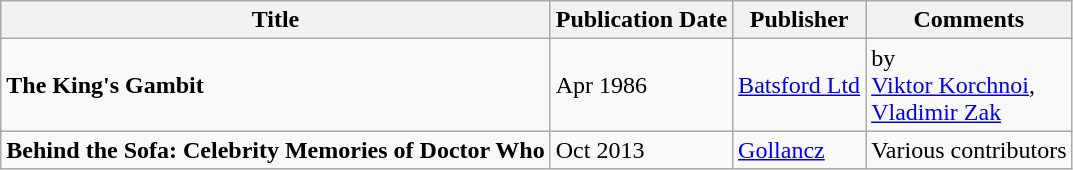<table class="wikitable">
<tr>
<th>Title</th>
<th>Publication Date</th>
<th>Publisher</th>
<th>Comments</th>
</tr>
<tr>
<td><strong>The King's Gambit</strong></td>
<td>Apr 1986</td>
<td><a href='#'>Batsford Ltd</a></td>
<td>by<br><a href='#'>Viktor Korchnoi</a>,<br><a href='#'>Vladimir Zak</a></td>
</tr>
<tr>
<td><strong>Behind the Sofa: Celebrity Memories of Doctor Who</strong></td>
<td>Oct 2013</td>
<td><a href='#'>Gollancz</a></td>
<td>Various contributors</td>
</tr>
</table>
